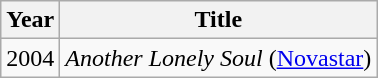<table class="wikitable">
<tr>
<th>Year</th>
<th>Title</th>
</tr>
<tr>
<td>2004</td>
<td><em>Another Lonely Soul</em> (<a href='#'>Novastar</a>)</td>
</tr>
</table>
